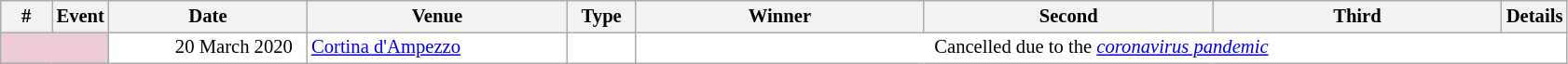<table class="wikitable plainrowheaders" style="background:#fff; font-size:86%; line-height:16px; border:grey solid 1px; border-collapse:collapse;">
<tr>
<th style="width:30px;">#</th>
<th style="width:33px;">Event</th>
<th style="width:135px;">Date</th>
<th style="width:180px;">Venue</th>
<th style="width:42px;">Type</th>
<th style="width:200px;">Winner</th>
<th style="width:200px;">Second</th>
<th style="width:200px;">Third</th>
<th style="width:10px;">Details</th>
</tr>
<tr>
<td colspan="2" align="center" bgcolor="EDCCD5"></td>
<td align="right">20 March 2020  </td>
<td> <a href='#'>Cortina d'Ampezzo</a></td>
<td align=right> </td>
<td colspan="4" align="center">Cancelled due to the <em><a href='#'>coronavirus pandemic</a></em></td>
</tr>
</table>
